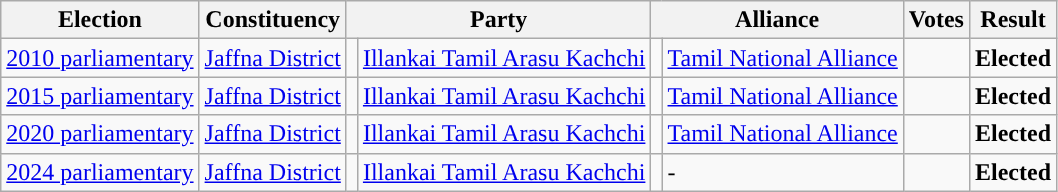<table class="wikitable" style="text-align:left;">
<tr>
<th scope=col>Election</th>
<th scope=col>Constituency</th>
<th scope=col colspan="2">Party</th>
<th scope=col colspan="2">Alliance</th>
<th scope=col>Votes</th>
<th scope=col>Result</th>
</tr>
<tr>
<td><a href='#'>2010 parliamentary</a></td>
<td><a href='#'>Jaffna District</a></td>
<td style="background:"></td>
<td><a href='#'>Illankai Tamil Arasu Kachchi</a></td>
<td style="background:"></td>
<td><a href='#'>Tamil National Alliance</a></td>
<td align=right></td>
<td><strong>Elected</strong></td>
</tr>
<tr>
<td><a href='#'>2015 parliamentary</a></td>
<td><a href='#'>Jaffna District</a></td>
<td style="background:"></td>
<td><a href='#'>Illankai Tamil Arasu Kachchi</a></td>
<td style="background:"></td>
<td><a href='#'>Tamil National Alliance</a></td>
<td align=right></td>
<td><strong>Elected</strong></td>
</tr>
<tr>
<td><a href='#'>2020 parliamentary</a></td>
<td><a href='#'>Jaffna District</a></td>
<td style="background:"></td>
<td><a href='#'>Illankai Tamil Arasu Kachchi</a></td>
<td style="background:"></td>
<td><a href='#'>Tamil National Alliance</a></td>
<td align=right></td>
<td><strong>Elected</strong></td>
</tr>
<tr>
<td><a href='#'>2024 parliamentary</a></td>
<td><a href='#'>Jaffna District</a></td>
<td style="background:"></td>
<td><a href='#'>Illankai Tamil Arasu Kachchi</a></td>
<td></td>
<td>-</td>
<td align=right></td>
<td><strong>Elected</strong></td>
</tr>
</table>
